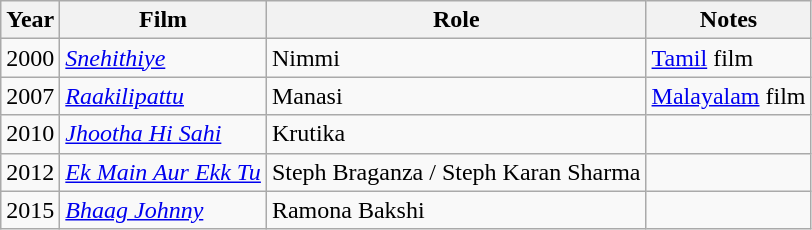<table class="wikitable sortable">
<tr>
<th>Year</th>
<th>Film</th>
<th>Role</th>
<th>Notes</th>
</tr>
<tr>
<td>2000</td>
<td><em><a href='#'>Snehithiye</a></em></td>
<td>Nimmi</td>
<td><a href='#'>Tamil</a> film</td>
</tr>
<tr>
<td>2007</td>
<td><em><a href='#'>Raakilipattu</a></em></td>
<td>Manasi</td>
<td><a href='#'>Malayalam</a> film</td>
</tr>
<tr>
<td>2010</td>
<td><em><a href='#'>Jhootha Hi Sahi</a></em></td>
<td>Krutika</td>
<td></td>
</tr>
<tr>
<td>2012</td>
<td><em><a href='#'>Ek Main Aur Ekk Tu</a></em></td>
<td>Steph Braganza / Steph Karan Sharma</td>
<td></td>
</tr>
<tr>
<td>2015</td>
<td><em><a href='#'>Bhaag Johnny</a></em></td>
<td>Ramona Bakshi</td>
<td></td>
</tr>
</table>
